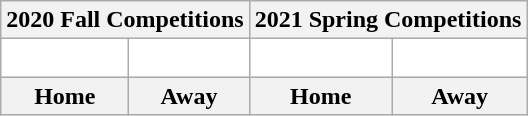<table class="wikitable" style="text-align: center; background: white">
<tr>
<th colspan="2">2020 Fall Competitions</th>
<th colspan="2">2021 Spring Competitions</th>
</tr>
<tr>
<td><br></td>
<td><br></td>
<td><br></td>
<td><br></td>
</tr>
<tr>
<th>Home</th>
<th>Away</th>
<th>Home</th>
<th>Away</th>
</tr>
</table>
